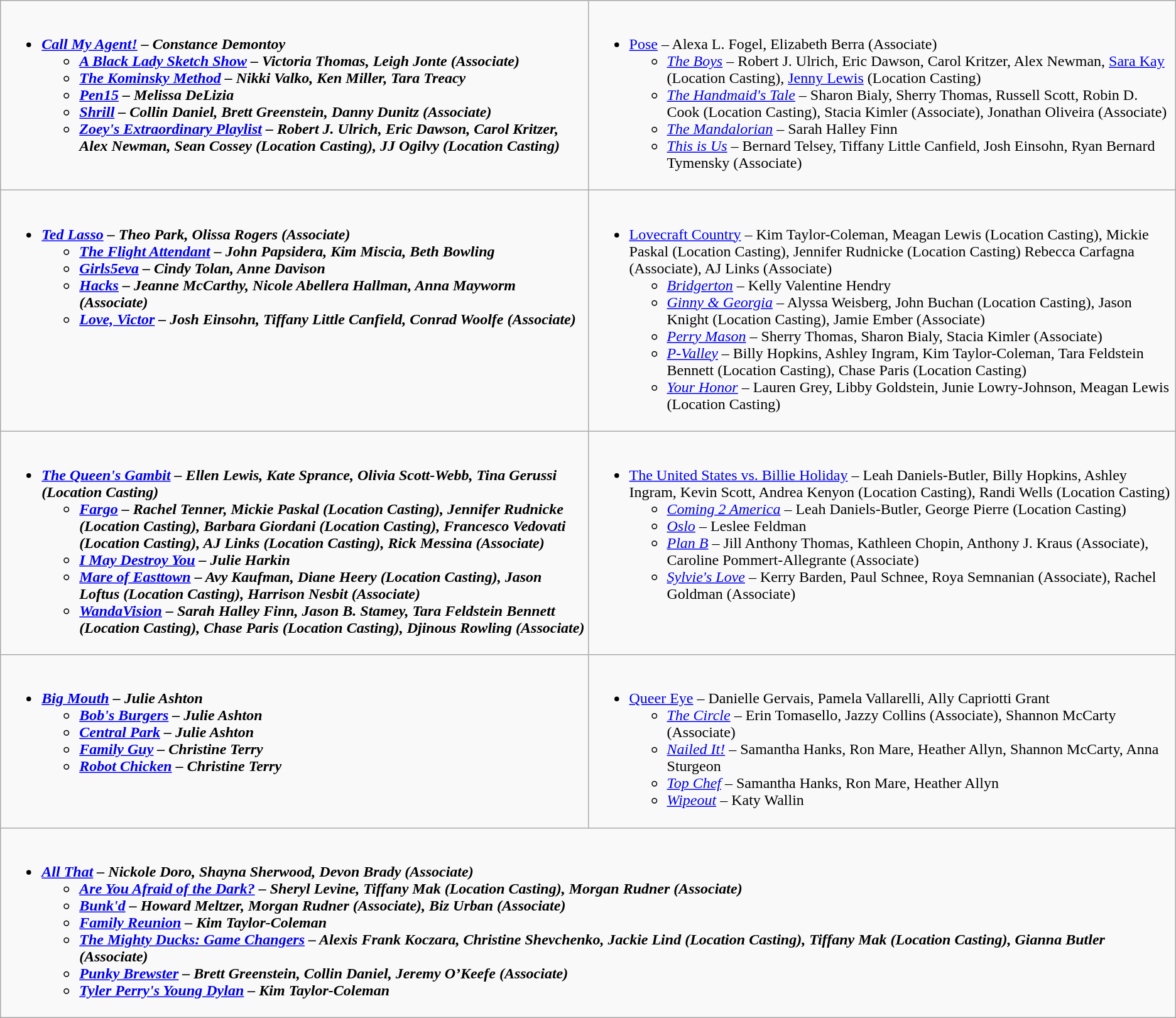<table class=wikitable>
<tr>
<td valign="top" width="50%"><br><ul><li><strong><em><a href='#'>Call My Agent!</a><em> – Constance Demontoy<strong><ul><li></em><a href='#'>A Black Lady Sketch Show</a><em> – Victoria Thomas, Leigh Jonte (Associate)</li><li></em><a href='#'>The Kominsky Method</a><em> – Nikki Valko, Ken Miller, Tara Treacy</li><li></em><a href='#'>Pen15</a><em> – Melissa DeLizia</li><li></em><a href='#'>Shrill</a><em> – Collin Daniel, Brett Greenstein, Danny Dunitz (Associate)</li><li></em><a href='#'>Zoey's Extraordinary Playlist</a><em> – Robert J. Ulrich, Eric Dawson, Carol Kritzer, Alex Newman, Sean Cossey (Location Casting), JJ Ogilvy (Location Casting)</li></ul></li></ul></td>
<td valign="top" width="50%"><br><ul><li></em></strong><a href='#'>Pose</a></em> – Alexa L. Fogel, Elizabeth Berra (Associate)</strong><ul><li><em><a href='#'>The Boys</a></em> – Robert J. Ulrich, Eric Dawson, Carol Kritzer, Alex Newman, <a href='#'>Sara Kay</a> (Location Casting), <a href='#'>Jenny Lewis</a> (Location Casting)</li><li><em><a href='#'>The Handmaid's Tale</a></em> – Sharon Bialy, Sherry Thomas, Russell Scott, Robin D. Cook (Location Casting), Stacia Kimler (Associate), Jonathan Oliveira (Associate)</li><li><em><a href='#'>The Mandalorian</a></em> – Sarah Halley Finn</li><li><em><a href='#'>This is Us</a></em> – Bernard Telsey, Tiffany Little Canfield, Josh Einsohn, Ryan Bernard Tymensky (Associate)</li></ul></li></ul></td>
</tr>
<tr>
<td valign="top" width="50%"><br><ul><li><strong><em><a href='#'>Ted Lasso</a><em> – Theo Park, Olissa Rogers (Associate)<strong><ul><li></em><a href='#'>The Flight Attendant</a><em> – John Papsidera, Kim Miscia, Beth Bowling</li><li></em><a href='#'>Girls5eva</a><em> – Cindy Tolan, Anne Davison</li><li></em><a href='#'>Hacks</a><em> – Jeanne McCarthy, Nicole Abellera Hallman, Anna Mayworm (Associate)</li><li></em><a href='#'>Love, Victor</a><em> – Josh Einsohn, Tiffany Little Canfield, Conrad Woolfe (Associate)</li></ul></li></ul></td>
<td valign="top" width="50%"><br><ul><li></em></strong><a href='#'>Lovecraft Country</a></em> – Kim Taylor-Coleman, Meagan Lewis (Location Casting), Mickie Paskal (Location Casting), Jennifer Rudnicke (Location Casting) Rebecca Carfagna (Associate), AJ Links (Associate)</strong><ul><li><em><a href='#'>Bridgerton</a></em> – Kelly Valentine Hendry</li><li><em><a href='#'>Ginny & Georgia</a></em> – Alyssa Weisberg, John Buchan (Location Casting), Jason Knight (Location Casting), Jamie Ember (Associate)</li><li><em><a href='#'>Perry Mason</a></em> – Sherry Thomas, Sharon Bialy, Stacia Kimler (Associate)</li><li><em><a href='#'>P-Valley</a></em> – Billy Hopkins, Ashley Ingram, Kim Taylor-Coleman, Tara Feldstein Bennett (Location Casting), Chase Paris (Location Casting)</li><li><em><a href='#'>Your Honor</a></em> – Lauren Grey, Libby Goldstein, Junie Lowry-Johnson, Meagan Lewis (Location Casting)</li></ul></li></ul></td>
</tr>
<tr>
<td valign="top" width="50%"><br><ul><li><strong><em><a href='#'>The Queen's Gambit</a><em> – Ellen Lewis, Kate Sprance, Olivia Scott-Webb, Tina Gerussi (Location Casting)<strong><ul><li></em><a href='#'>Fargo</a><em> – Rachel Tenner, Mickie Paskal (Location Casting), Jennifer Rudnicke (Location Casting), Barbara Giordani (Location Casting), Francesco Vedovati (Location Casting), AJ Links (Location Casting), Rick Messina (Associate)</li><li></em><a href='#'>I May Destroy You</a><em> – Julie Harkin</li><li></em><a href='#'>Mare of Easttown</a><em> – Avy Kaufman, Diane Heery (Location Casting), Jason Loftus (Location Casting), Harrison Nesbit (Associate)</li><li></em><a href='#'>WandaVision</a><em> – Sarah Halley Finn, Jason B. Stamey, Tara Feldstein Bennett (Location Casting), Chase Paris (Location Casting), Djinous Rowling (Associate)</li></ul></li></ul></td>
<td valign="top" width="50%"><br><ul><li></em></strong><a href='#'>The United States vs. Billie Holiday</a></em> – Leah Daniels-Butler, Billy Hopkins, Ashley Ingram, Kevin Scott, Andrea Kenyon (Location Casting), Randi Wells (Location Casting)</strong><ul><li><em><a href='#'>Coming 2 America</a></em> – Leah Daniels-Butler, George Pierre (Location Casting)</li><li><em><a href='#'>Oslo</a></em> – Leslee Feldman</li><li><em><a href='#'>Plan B</a></em> – Jill Anthony Thomas, Kathleen Chopin, Anthony J. Kraus (Associate), Caroline Pommert-Allegrante (Associate)</li><li><em><a href='#'>Sylvie's Love</a></em> – Kerry Barden, Paul Schnee, Roya Semnanian (Associate), Rachel Goldman (Associate)</li></ul></li></ul></td>
</tr>
<tr>
<td valign="top" width="50%"><br><ul><li><strong><em><a href='#'>Big Mouth</a><em> – Julie Ashton<strong><ul><li></em><a href='#'>Bob's Burgers</a><em> – Julie Ashton</li><li></em><a href='#'>Central Park</a><em> – Julie Ashton</li><li></em><a href='#'>Family Guy</a><em> – Christine Terry</li><li></em><a href='#'>Robot Chicken</a><em> – Christine Terry</li></ul></li></ul></td>
<td valign="top" width="50%"><br><ul><li></em></strong><a href='#'>Queer Eye</a></em> – Danielle Gervais, Pamela Vallarelli, Ally Capriotti Grant</strong><ul><li><em><a href='#'>The Circle</a></em> – Erin Tomasello, Jazzy Collins (Associate), Shannon McCarty (Associate)</li><li><em><a href='#'>Nailed It!</a></em> – Samantha Hanks, Ron Mare, Heather Allyn, Shannon McCarty, Anna Sturgeon</li><li><em><a href='#'>Top Chef</a></em> – Samantha Hanks, Ron Mare, Heather Allyn</li><li><em><a href='#'>Wipeout</a></em> – Katy Wallin</li></ul></li></ul></td>
</tr>
<tr>
<td colspan="2" valign="top" width="50%"><br><ul><li><strong><em><a href='#'>All That</a><em> – Nickole Doro, Shayna Sherwood, Devon Brady (Associate)<strong><ul><li></em><a href='#'>Are You Afraid of the Dark?</a><em> – Sheryl Levine, Tiffany Mak (Location Casting), Morgan Rudner (Associate)</li><li></em><a href='#'>Bunk'd</a><em> – Howard Meltzer, Morgan Rudner (Associate), Biz Urban (Associate)</li><li></em><a href='#'>Family Reunion</a><em> – Kim Taylor-Coleman</li><li></em><a href='#'>The Mighty Ducks: Game Changers</a><em> – Alexis Frank Koczara, Christine Shevchenko, Jackie Lind (Location Casting), Tiffany Mak (Location Casting), Gianna Butler (Associate)</li><li></em><a href='#'>Punky Brewster</a><em> – Brett Greenstein, Collin Daniel, Jeremy O’Keefe (Associate)</li><li></em><a href='#'>Tyler Perry's Young Dylan</a><em> – Kim Taylor-Coleman</li></ul></li></ul></td>
</tr>
</table>
